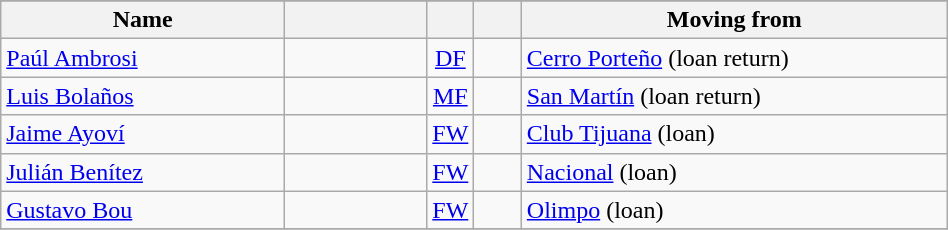<table class="wikitable" style="text-align: center; width:50%">
<tr>
</tr>
<tr>
<th width=30% align="center">Name</th>
<th width=15% align="center"></th>
<th width=5% align="center"></th>
<th width=5% align="center"></th>
<th width=45% align="center">Moving from</th>
</tr>
<tr>
<td align=left><a href='#'>Paúl Ambrosi</a></td>
<td></td>
<td><a href='#'>DF</a></td>
<td></td>
<td align=left><a href='#'>Cerro Porteño</a>  (loan return)</td>
</tr>
<tr>
<td align=left><a href='#'>Luis Bolaños</a></td>
<td></td>
<td><a href='#'>MF</a></td>
<td></td>
<td align=left><a href='#'>San Martín</a>  (loan return)</td>
</tr>
<tr>
<td align=left><a href='#'>Jaime Ayoví</a></td>
<td></td>
<td><a href='#'>FW</a></td>
<td></td>
<td align=left><a href='#'>Club Tijuana</a>  (loan)</td>
</tr>
<tr>
<td align=left><a href='#'>Julián Benítez</a></td>
<td></td>
<td><a href='#'>FW</a></td>
<td></td>
<td align=left><a href='#'>Nacional</a>  (loan)</td>
</tr>
<tr>
<td align=left><a href='#'>Gustavo Bou</a></td>
<td></td>
<td><a href='#'>FW</a></td>
<td></td>
<td align=left><a href='#'>Olimpo</a>  (loan)</td>
</tr>
<tr>
</tr>
</table>
